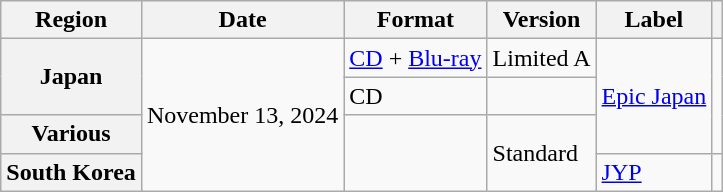<table class="wikitable plainrowheaders">
<tr>
<th scope="col">Region</th>
<th scope="col">Date</th>
<th scope="col">Format</th>
<th scope="col">Version</th>
<th scope="col">Label</th>
<th scope="col"></th>
</tr>
<tr>
<th scope="row" rowspan="2">Japan</th>
<td rowspan="4">November 13, 2024</td>
<td><a href='#'>CD</a> + <a href='#'>Blu-ray</a></td>
<td>Limited A</td>
<td rowspan="3"><a href='#'>Epic Japan</a></td>
<td style="text-align:center" rowspan="3"></td>
</tr>
<tr>
<td>CD</td>
<td></td>
</tr>
<tr>
<th scope="row">Various</th>
<td rowspan="2"></td>
<td rowspan="2">Standard</td>
</tr>
<tr>
<th scope="row">South Korea</th>
<td><a href='#'>JYP</a></td>
<td style="text-align:center"></td>
</tr>
</table>
